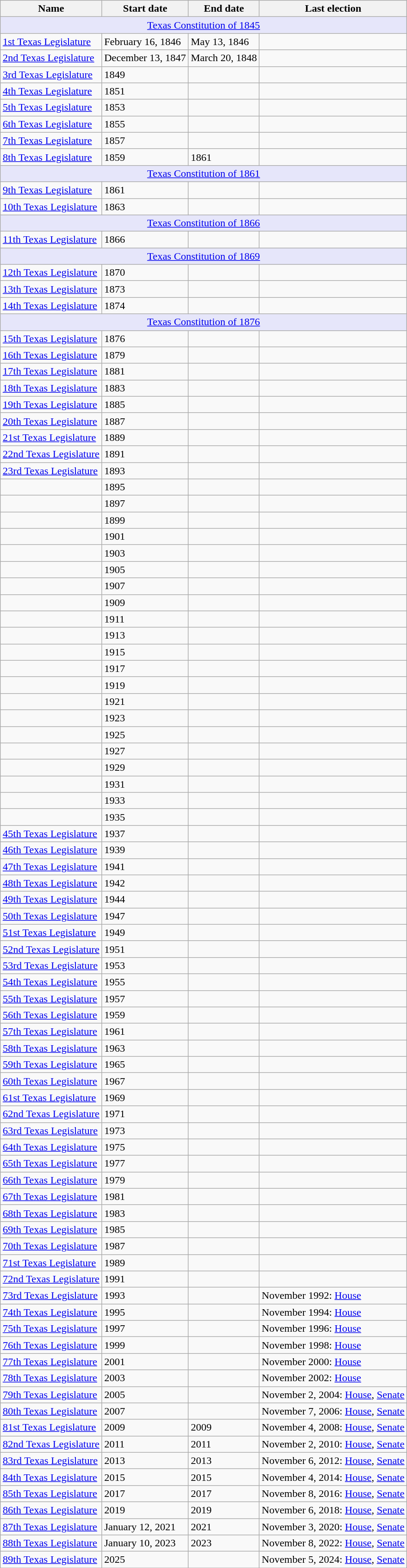<table class="wikitable mw-datatable sticky-header">
<tr>
<th>Name</th>
<th>Start date</th>
<th>End date</th>
<th>Last election</th>
</tr>
<tr>
<td colspan=4 style="text-align: center; background-color:#E6E6FA;"><a href='#'>Texas Constitution of 1845</a></td>
</tr>
<tr>
<td><a href='#'>1st Texas Legislature</a></td>
<td>February 16, 1846 </td>
<td>May 13, 1846</td>
<td></td>
</tr>
<tr>
<td><a href='#'>2nd Texas Legislature</a></td>
<td>December 13, 1847</td>
<td>March 20, 1848</td>
<td></td>
</tr>
<tr>
<td><a href='#'>3rd Texas Legislature</a></td>
<td>1849</td>
<td></td>
<td></td>
</tr>
<tr>
<td><a href='#'>4th Texas Legislature</a></td>
<td>1851</td>
<td></td>
<td></td>
</tr>
<tr>
<td><a href='#'>5th Texas Legislature</a></td>
<td>1853</td>
<td></td>
<td></td>
</tr>
<tr>
<td><a href='#'>6th Texas Legislature</a></td>
<td>1855</td>
<td></td>
<td></td>
</tr>
<tr>
<td><a href='#'>7th Texas Legislature</a></td>
<td>1857</td>
<td></td>
<td></td>
</tr>
<tr>
<td><a href='#'>8th Texas Legislature</a></td>
<td>1859</td>
<td>1861</td>
<td></td>
</tr>
<tr>
<td colspan=4 style="text-align: center; background-color:#E6E6FA;"><a href='#'>Texas Constitution of 1861</a> </td>
</tr>
<tr>
<td><a href='#'>9th Texas Legislature</a></td>
<td>1861</td>
<td></td>
<td></td>
</tr>
<tr>
<td><a href='#'>10th Texas Legislature</a></td>
<td>1863</td>
<td></td>
<td></td>
</tr>
<tr>
<td colspan=4 style="text-align: center; background-color:#E6E6FA;"><a href='#'>Texas Constitution of 1866</a></td>
</tr>
<tr>
<td><a href='#'>11th Texas Legislature</a></td>
<td>1866</td>
<td></td>
<td></td>
</tr>
<tr>
<td colspan=4 style="text-align: center; background-color:#E6E6FA;"><a href='#'>Texas Constitution of 1869</a></td>
</tr>
<tr>
<td><a href='#'>12th Texas Legislature</a></td>
<td>1870</td>
<td></td>
<td></td>
</tr>
<tr>
<td><a href='#'>13th Texas Legislature</a></td>
<td>1873</td>
<td></td>
<td></td>
</tr>
<tr>
<td><a href='#'>14th Texas Legislature</a></td>
<td>1874</td>
<td></td>
<td></td>
</tr>
<tr>
<td colspan=4 style="text-align: center; background-color:#E6E6FA;"><a href='#'>Texas Constitution of 1876</a> </td>
</tr>
<tr>
<td><a href='#'>15th Texas Legislature</a></td>
<td>1876</td>
<td></td>
<td></td>
</tr>
<tr>
<td><a href='#'>16th Texas Legislature</a></td>
<td>1879</td>
<td></td>
<td></td>
</tr>
<tr>
<td><a href='#'>17th Texas Legislature</a></td>
<td>1881</td>
<td></td>
<td></td>
</tr>
<tr>
<td><a href='#'>18th Texas Legislature</a></td>
<td>1883</td>
<td></td>
<td></td>
</tr>
<tr>
<td><a href='#'>19th Texas Legislature</a></td>
<td>1885</td>
<td></td>
<td></td>
</tr>
<tr>
<td><a href='#'>20th Texas Legislature</a></td>
<td>1887</td>
<td></td>
<td></td>
</tr>
<tr>
<td><a href='#'>21st Texas Legislature</a></td>
<td>1889</td>
<td></td>
<td></td>
</tr>
<tr>
<td><a href='#'>22nd Texas Legislature</a></td>
<td>1891</td>
<td></td>
<td></td>
</tr>
<tr>
<td><a href='#'>23rd Texas Legislature</a></td>
<td>1893 </td>
<td></td>
<td></td>
</tr>
<tr>
<td></td>
<td>1895 </td>
<td></td>
<td></td>
</tr>
<tr>
<td></td>
<td>1897 </td>
<td></td>
<td></td>
</tr>
<tr>
<td></td>
<td>1899 </td>
<td></td>
<td></td>
</tr>
<tr>
<td></td>
<td>1901 </td>
<td></td>
<td></td>
</tr>
<tr>
<td></td>
<td>1903</td>
<td></td>
<td></td>
</tr>
<tr>
<td></td>
<td>1905 </td>
<td></td>
<td></td>
</tr>
<tr>
<td></td>
<td>1907</td>
<td></td>
<td></td>
</tr>
<tr>
<td></td>
<td>1909 </td>
<td></td>
<td></td>
</tr>
<tr>
<td></td>
<td>1911 </td>
<td></td>
<td></td>
</tr>
<tr>
<td></td>
<td>1913 </td>
<td></td>
<td></td>
</tr>
<tr>
<td></td>
<td>1915 </td>
<td></td>
<td></td>
</tr>
<tr>
<td></td>
<td>1917</td>
<td></td>
<td></td>
</tr>
<tr>
<td></td>
<td>1919</td>
<td></td>
<td></td>
</tr>
<tr>
<td></td>
<td>1921 </td>
<td></td>
<td></td>
</tr>
<tr>
<td></td>
<td>1923</td>
<td></td>
<td></td>
</tr>
<tr>
<td></td>
<td>1925</td>
<td></td>
<td></td>
</tr>
<tr>
<td></td>
<td>1927 </td>
<td></td>
<td></td>
</tr>
<tr>
<td></td>
<td>1929 </td>
<td></td>
<td></td>
</tr>
<tr>
<td></td>
<td>1931 </td>
<td></td>
<td></td>
</tr>
<tr>
<td></td>
<td>1933</td>
<td></td>
<td></td>
</tr>
<tr>
<td></td>
<td>1935 </td>
<td></td>
<td></td>
</tr>
<tr>
<td><a href='#'>45th Texas Legislature</a></td>
<td>1937</td>
<td></td>
<td></td>
</tr>
<tr>
<td><a href='#'>46th Texas Legislature</a></td>
<td>1939</td>
<td></td>
<td></td>
</tr>
<tr>
<td><a href='#'>47th Texas Legislature</a></td>
<td>1941</td>
<td></td>
<td></td>
</tr>
<tr>
<td><a href='#'>48th Texas Legislature</a></td>
<td>1942</td>
<td></td>
<td></td>
</tr>
<tr>
<td><a href='#'>49th Texas Legislature</a></td>
<td>1944</td>
<td></td>
<td></td>
</tr>
<tr>
<td><a href='#'>50th Texas Legislature</a></td>
<td>1947</td>
<td></td>
<td></td>
</tr>
<tr>
<td><a href='#'>51st Texas Legislature</a></td>
<td>1949</td>
<td></td>
<td></td>
</tr>
<tr>
<td><a href='#'>52nd Texas Legislature</a></td>
<td>1951 </td>
<td></td>
<td></td>
</tr>
<tr>
<td><a href='#'>53rd Texas Legislature</a></td>
<td>1953 </td>
<td></td>
<td></td>
</tr>
<tr>
<td><a href='#'>54th Texas Legislature</a></td>
<td>1955</td>
<td></td>
<td></td>
</tr>
<tr>
<td><a href='#'>55th Texas Legislature</a></td>
<td>1957</td>
<td></td>
<td></td>
</tr>
<tr>
<td><a href='#'>56th Texas Legislature</a></td>
<td>1959</td>
<td></td>
<td></td>
</tr>
<tr>
<td><a href='#'>57th Texas Legislature</a></td>
<td>1961 </td>
<td></td>
<td></td>
</tr>
<tr>
<td><a href='#'>58th Texas Legislature</a></td>
<td>1963</td>
<td></td>
<td></td>
</tr>
<tr>
<td><a href='#'>59th Texas Legislature</a></td>
<td>1965</td>
<td></td>
<td></td>
</tr>
<tr>
<td><a href='#'>60th Texas Legislature</a></td>
<td>1967</td>
<td></td>
<td></td>
</tr>
<tr>
<td><a href='#'>61st Texas Legislature</a></td>
<td>1969</td>
<td></td>
<td></td>
</tr>
<tr>
<td><a href='#'>62nd Texas Legislature</a></td>
<td>1971</td>
<td></td>
<td></td>
</tr>
<tr>
<td><a href='#'>63rd Texas Legislature</a></td>
<td>1973</td>
<td></td>
<td></td>
</tr>
<tr>
<td><a href='#'>64th Texas Legislature</a></td>
<td>1975</td>
<td></td>
<td></td>
</tr>
<tr>
<td><a href='#'>65th Texas Legislature</a></td>
<td>1977</td>
<td></td>
<td></td>
</tr>
<tr>
<td><a href='#'>66th Texas Legislature</a></td>
<td>1979</td>
<td></td>
<td></td>
</tr>
<tr>
<td><a href='#'>67th Texas Legislature</a></td>
<td>1981</td>
<td></td>
<td></td>
</tr>
<tr>
<td><a href='#'>68th Texas Legislature</a></td>
<td>1983</td>
<td></td>
<td></td>
</tr>
<tr>
<td><a href='#'>69th Texas Legislature</a></td>
<td>1985</td>
<td></td>
<td></td>
</tr>
<tr>
<td><a href='#'>70th Texas Legislature</a></td>
<td>1987</td>
<td></td>
<td></td>
</tr>
<tr>
<td><a href='#'>71st Texas Legislature</a></td>
<td>1989</td>
<td></td>
<td></td>
</tr>
<tr>
<td><a href='#'>72nd Texas Legislature</a></td>
<td>1991</td>
<td></td>
<td></td>
</tr>
<tr>
<td><a href='#'>73rd Texas Legislature</a></td>
<td>1993</td>
<td></td>
<td>November 1992: <a href='#'>House</a></td>
</tr>
<tr>
<td><a href='#'>74th Texas Legislature</a></td>
<td>1995</td>
<td></td>
<td>November 1994: <a href='#'>House</a></td>
</tr>
<tr>
<td><a href='#'>75th Texas Legislature</a></td>
<td>1997</td>
<td></td>
<td>November 1996: <a href='#'>House</a></td>
</tr>
<tr>
<td><a href='#'>76th Texas Legislature</a></td>
<td>1999</td>
<td></td>
<td>November 1998: <a href='#'>House</a></td>
</tr>
<tr>
<td><a href='#'>77th Texas Legislature</a></td>
<td>2001</td>
<td></td>
<td>November 2000: <a href='#'>House</a></td>
</tr>
<tr>
<td><a href='#'>78th Texas Legislature</a></td>
<td>2003</td>
<td></td>
<td>November 2002: <a href='#'>House</a></td>
</tr>
<tr>
<td><a href='#'>79th Texas Legislature</a></td>
<td>2005</td>
<td></td>
<td>November 2, 2004: <a href='#'>House</a>, <a href='#'>Senate</a></td>
</tr>
<tr>
<td><a href='#'>80th Texas Legislature</a></td>
<td>2007</td>
<td></td>
<td>November 7, 2006: <a href='#'>House</a>, <a href='#'>Senate</a></td>
</tr>
<tr>
<td><a href='#'>81st Texas Legislature</a></td>
<td>2009</td>
<td>2009</td>
<td>November 4, 2008: <a href='#'>House</a>, <a href='#'>Senate</a></td>
</tr>
<tr>
<td><a href='#'>82nd Texas Legislature</a></td>
<td>2011</td>
<td>2011</td>
<td>November 2, 2010: <a href='#'>House</a>, <a href='#'>Senate</a></td>
</tr>
<tr>
<td><a href='#'>83rd Texas Legislature</a></td>
<td>2013</td>
<td>2013</td>
<td>November 6, 2012: <a href='#'>House</a>, <a href='#'>Senate</a></td>
</tr>
<tr>
<td><a href='#'>84th Texas Legislature</a></td>
<td>2015</td>
<td>2015</td>
<td>November 4, 2014: <a href='#'>House</a>, <a href='#'>Senate</a></td>
</tr>
<tr>
<td><a href='#'>85th Texas Legislature</a></td>
<td>2017</td>
<td>2017</td>
<td>November 8, 2016: <a href='#'>House</a>, <a href='#'>Senate</a></td>
</tr>
<tr>
<td><a href='#'>86th Texas Legislature</a></td>
<td>2019</td>
<td>2019</td>
<td>November 6, 2018: <a href='#'>House</a>, <a href='#'>Senate</a></td>
</tr>
<tr>
<td><a href='#'>87th Texas Legislature</a></td>
<td>January 12, 2021</td>
<td>2021</td>
<td>November 3, 2020: <a href='#'>House</a>, <a href='#'>Senate</a></td>
</tr>
<tr>
<td><a href='#'>88th Texas Legislature</a></td>
<td>January 10, 2023</td>
<td>2023</td>
<td>November 8, 2022: <a href='#'>House</a>, <a href='#'>Senate</a></td>
</tr>
<tr>
<td><a href='#'>89th Texas Legislature</a></td>
<td>2025</td>
<td></td>
<td>November 5, 2024: <a href='#'>House</a>, <a href='#'>Senate</a></td>
</tr>
<tr>
</tr>
</table>
